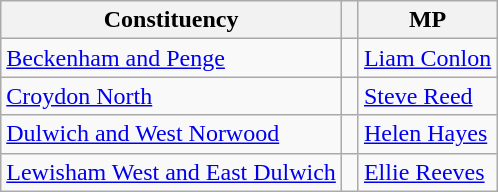<table class="wikitable">
<tr>
<th>Constituency</th>
<th> </th>
<th>MP</th>
</tr>
<tr>
<td><a href='#'>Beckenham and Penge</a></td>
<td></td>
<td><a href='#'>Liam Conlon</a></td>
</tr>
<tr>
<td><a href='#'>Croydon North</a></td>
<td></td>
<td><a href='#'>Steve Reed</a></td>
</tr>
<tr>
<td><a href='#'>Dulwich and West Norwood</a></td>
<td></td>
<td><a href='#'>Helen Hayes</a></td>
</tr>
<tr>
<td><a href='#'>Lewisham West and East Dulwich</a></td>
<td></td>
<td><a href='#'>Ellie Reeves</a></td>
</tr>
</table>
